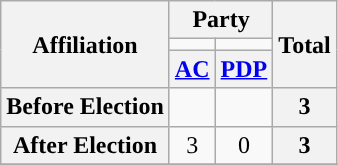<table class="wikitable" style="text-align:center">
<tr>
<th rowspan="3">Affiliation</th>
<th colspan="2">Party</th>
<th rowspan="3">Total</th>
</tr>
<tr>
<td style="background-color:"></td>
<td style="background-color:"></td>
</tr>
<tr>
<th><a href='#'>AC</a></th>
<th><a href='#'>PDP</a></th>
</tr>
<tr>
<th>Before Election</th>
<td></td>
<td></td>
<th>3</th>
</tr>
<tr>
<th>After Election</th>
<td>3</td>
<td>0</td>
<th>3</th>
</tr>
<tr>
</tr>
</table>
